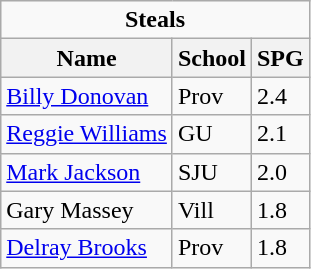<table class="wikitable">
<tr>
<td colspan=3 style="text-align:center;"><strong>Steals</strong></td>
</tr>
<tr>
<th>Name</th>
<th>School</th>
<th>SPG</th>
</tr>
<tr>
<td><a href='#'>Billy Donovan</a></td>
<td>Prov</td>
<td>2.4</td>
</tr>
<tr>
<td><a href='#'>Reggie Williams</a></td>
<td>GU</td>
<td>2.1</td>
</tr>
<tr>
<td><a href='#'>Mark Jackson</a></td>
<td>SJU</td>
<td>2.0</td>
</tr>
<tr>
<td>Gary Massey</td>
<td>Vill</td>
<td>1.8</td>
</tr>
<tr>
<td><a href='#'>Delray Brooks</a></td>
<td>Prov</td>
<td>1.8</td>
</tr>
</table>
